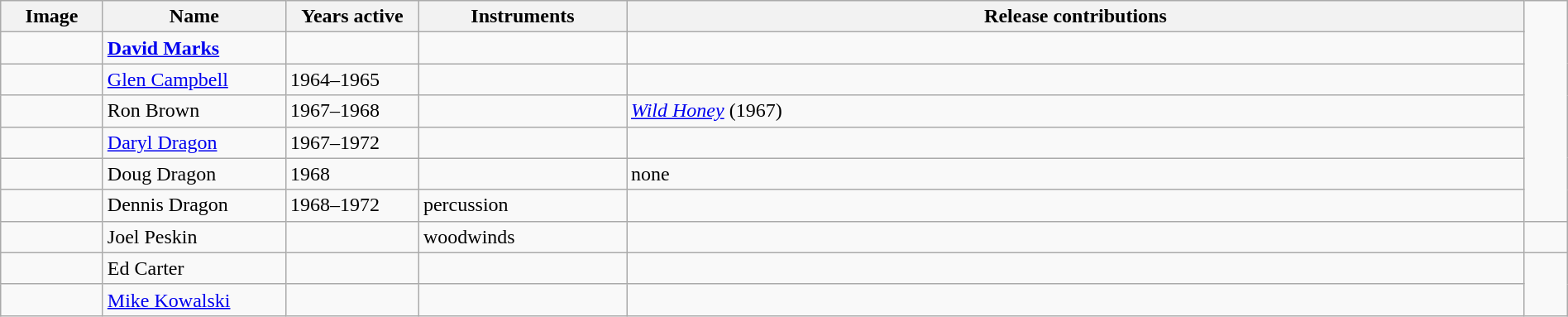<table class="wikitable" width="100%" border="1">
<tr>
<th width="75">Image</th>
<th width="140">Name</th>
<th width="100">Years active</th>
<th width="160">Instruments</th>
<th>Release contributions</th>
</tr>
<tr>
<td></td>
<td><strong><a href='#'>David Marks</a></strong></td>
<td></td>
<td></td>
<td></td>
</tr>
<tr>
<td></td>
<td><a href='#'>Glen Campbell</a></td>
<td>1964–1965 </td>
<td></td>
<td></td>
</tr>
<tr>
<td></td>
<td>Ron Brown</td>
<td>1967–1968</td>
<td></td>
<td><em><a href='#'>Wild Honey</a></em> (1967)</td>
</tr>
<tr>
<td></td>
<td><a href='#'>Daryl Dragon</a></td>
<td>1967–1972 </td>
<td></td>
<td></td>
</tr>
<tr>
<td></td>
<td>Doug Dragon</td>
<td>1968</td>
<td></td>
<td>none</td>
</tr>
<tr>
<td></td>
<td>Dennis Dragon</td>
<td>1968–1972 </td>
<td>percussion</td>
<td></td>
</tr>
<tr>
<td></td>
<td>Joel Peskin</td>
<td></td>
<td>woodwinds</td>
<td></td>
<td></td>
</tr>
<tr>
<td></td>
<td>Ed Carter</td>
<td></td>
<td></td>
<td></td>
</tr>
<tr>
<td></td>
<td><a href='#'>Mike Kowalski</a></td>
<td></td>
<td></td>
<td></td>
</tr>
</table>
